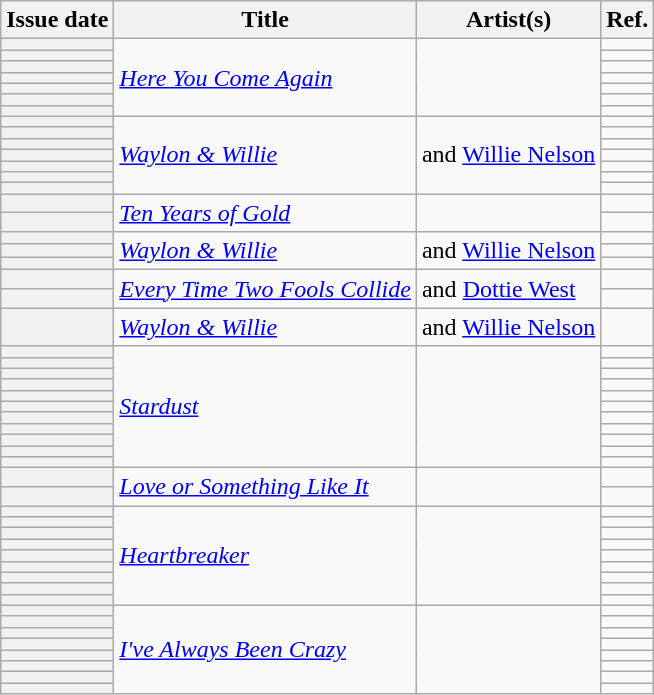<table class="wikitable sortable plainrowheaders">
<tr>
<th scope=col>Issue date</th>
<th scope=col>Title</th>
<th scope=col>Artist(s)</th>
<th scope=col class=unsortable>Ref.</th>
</tr>
<tr>
<th scope=row></th>
<td rowspan=7><em><a href='#'>Here You Come Again</a></em></td>
<td rowspan=7></td>
<td align=center></td>
</tr>
<tr>
<th scope=row></th>
<td align=center></td>
</tr>
<tr>
<th scope=row></th>
<td align=center></td>
</tr>
<tr>
<th scope=row></th>
<td align=center></td>
</tr>
<tr>
<th scope=row></th>
<td align=center></td>
</tr>
<tr>
<th scope=row></th>
<td align=center></td>
</tr>
<tr>
<th scope=row></th>
<td align=center></td>
</tr>
<tr>
<th scope=row></th>
<td rowspan=7><em><a href='#'>Waylon & Willie</a></em></td>
<td rowspan=7> and <a href='#'>Willie Nelson</a></td>
<td align=center></td>
</tr>
<tr>
<th scope=row></th>
<td align=center></td>
</tr>
<tr>
<th scope=row></th>
<td align=center></td>
</tr>
<tr>
<th scope=row></th>
<td align=center></td>
</tr>
<tr>
<th scope=row></th>
<td align=center></td>
</tr>
<tr>
<th scope=row></th>
<td align=center></td>
</tr>
<tr>
<th scope=row></th>
<td align=center></td>
</tr>
<tr>
<th scope=row></th>
<td rowspan=2><em><a href='#'>Ten Years of Gold</a></em></td>
<td rowspan=2></td>
<td align=center></td>
</tr>
<tr>
<th scope=row></th>
<td align=center></td>
</tr>
<tr>
<th scope=row></th>
<td rowspan=3><em><a href='#'>Waylon & Willie</a></em></td>
<td rowspan=3> and <a href='#'>Willie Nelson</a></td>
<td align=center></td>
</tr>
<tr>
<th scope=row></th>
<td align=center></td>
</tr>
<tr>
<th scope=row></th>
<td align=center></td>
</tr>
<tr>
<th scope=row></th>
<td rowspan=2><em><a href='#'>Every Time Two Fools Collide</a></em></td>
<td rowspan=2> and <a href='#'>Dottie West</a></td>
<td align=center></td>
</tr>
<tr>
<th scope=row></th>
<td align=center></td>
</tr>
<tr>
<th scope=row></th>
<td rowspan=1><em><a href='#'>Waylon & Willie</a></em></td>
<td rowspan=1> and <a href='#'>Willie Nelson</a></td>
<td align=center></td>
</tr>
<tr>
<th scope=row></th>
<td rowspan=11><em><a href='#'>Stardust</a></em></td>
<td rowspan=11></td>
<td align=center></td>
</tr>
<tr>
<th scope=row></th>
<td align=center></td>
</tr>
<tr>
<th scope=row></th>
<td align=center></td>
</tr>
<tr>
<th scope=row></th>
<td align=center></td>
</tr>
<tr>
<th scope=row></th>
<td align=center></td>
</tr>
<tr>
<th scope=row></th>
<td align=center></td>
</tr>
<tr>
<th scope=row></th>
<td align=center></td>
</tr>
<tr>
<th scope=row></th>
<td align=center></td>
</tr>
<tr>
<th scope=row></th>
<td align=center></td>
</tr>
<tr>
<th scope=row></th>
<td align=center></td>
</tr>
<tr>
<th scope=row></th>
<td align=center></td>
</tr>
<tr>
<th scope=row></th>
<td rowspan=2><em><a href='#'>Love or Something Like It</a></em></td>
<td rowspan=2></td>
<td align=center></td>
</tr>
<tr>
<th scope=row></th>
<td align=center></td>
</tr>
<tr>
<th scope=row></th>
<td rowspan=9><em><a href='#'>Heartbreaker</a></em></td>
<td rowspan=9></td>
<td align=center></td>
</tr>
<tr>
<th scope=row></th>
<td align=center></td>
</tr>
<tr>
<th scope=row></th>
<td align=center></td>
</tr>
<tr>
<th scope=row></th>
<td align=center></td>
</tr>
<tr>
<th scope=row></th>
<td align=center></td>
</tr>
<tr>
<th scope=row></th>
<td align=center></td>
</tr>
<tr>
<th scope=row></th>
<td align=center></td>
</tr>
<tr>
<th scope=row></th>
<td align=center></td>
</tr>
<tr>
<th scope=row></th>
<td align=center></td>
</tr>
<tr>
<th scope=row></th>
<td rowspan=8><em><a href='#'>I've Always Been Crazy</a></em></td>
<td rowspan=8></td>
<td align=center></td>
</tr>
<tr>
<th scope=row></th>
<td align=center></td>
</tr>
<tr>
<th scope=row></th>
<td align=center></td>
</tr>
<tr>
<th scope=row></th>
<td align=center></td>
</tr>
<tr>
<th scope=row></th>
<td align=center></td>
</tr>
<tr>
<th scope=row></th>
<td align=center></td>
</tr>
<tr>
<th scope=row></th>
<td align=center></td>
</tr>
<tr>
<th scope=row></th>
<td align=center></td>
</tr>
</table>
